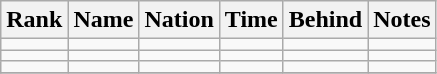<table class="wikitable sortable" style="text-align:center">
<tr>
<th>Rank</th>
<th>Name</th>
<th>Nation</th>
<th>Time</th>
<th>Behind</th>
<th>Notes</th>
</tr>
<tr>
<td></td>
<td align=left></td>
<td align=left></td>
<td></td>
<td></td>
<td></td>
</tr>
<tr>
<td></td>
<td align=left></td>
<td align=left></td>
<td></td>
<td></td>
<td></td>
</tr>
<tr>
<td></td>
<td align=left></td>
<td align=left></td>
<td></td>
<td></td>
<td></td>
</tr>
<tr>
</tr>
</table>
